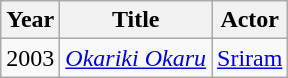<table class="wikitable">
<tr>
<th>Year</th>
<th>Title</th>
<th>Actor</th>
</tr>
<tr>
<td>2003</td>
<td><em><a href='#'>Okariki Okaru</a></em></td>
<td><a href='#'>Sriram</a></td>
</tr>
</table>
